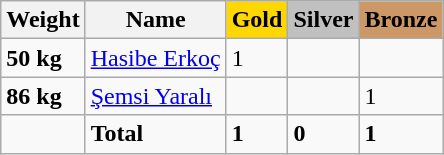<table class="wikitable">
<tr>
<th>Weight</th>
<th>Name</th>
<th style="background-color:gold">Gold</th>
<th style="background-color:silver">Silver</th>
<th style="background-color:#CC9966">Bronze</th>
</tr>
<tr>
<td><strong>50 kg</strong></td>
<td><a href='#'>Hasibe Erkoç</a></td>
<td>1</td>
<td></td>
<td></td>
</tr>
<tr>
<td><strong>86 kg</strong></td>
<td><a href='#'>Şemsi Yaralı</a></td>
<td></td>
<td></td>
<td>1</td>
</tr>
<tr>
<td></td>
<td><strong>Total</strong></td>
<td><strong>1</strong></td>
<td><strong>0</strong></td>
<td><strong>1</strong></td>
</tr>
</table>
